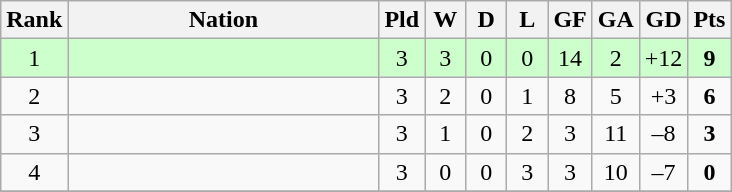<table class="wikitable" style="text-align: center;">
<tr>
<th width=5>Rank</th>
<th width=200>Nation</th>
<th width=20>Pld</th>
<th width=20>W</th>
<th width=20>D</th>
<th width=20>L</th>
<th width=20>GF</th>
<th width=20>GA</th>
<th width=20>GD</th>
<th width=20>Pts</th>
</tr>
<tr style="background:#ccffcc">
<td>1</td>
<td style="text-align:left"></td>
<td>3</td>
<td>3</td>
<td>0</td>
<td>0</td>
<td>14</td>
<td>2</td>
<td>+12</td>
<td><strong>9</strong></td>
</tr>
<tr>
<td>2</td>
<td style="text-align:left"></td>
<td>3</td>
<td>2</td>
<td>0</td>
<td>1</td>
<td>8</td>
<td>5</td>
<td>+3</td>
<td><strong>6</strong></td>
</tr>
<tr>
<td>3</td>
<td style="text-align:left"></td>
<td>3</td>
<td>1</td>
<td>0</td>
<td>2</td>
<td>3</td>
<td>11</td>
<td>–8</td>
<td><strong>3</strong></td>
</tr>
<tr>
<td>4</td>
<td style="text-align:left"></td>
<td>3</td>
<td>0</td>
<td>0</td>
<td>3</td>
<td>3</td>
<td>10</td>
<td>–7</td>
<td><strong>0</strong></td>
</tr>
<tr>
</tr>
</table>
